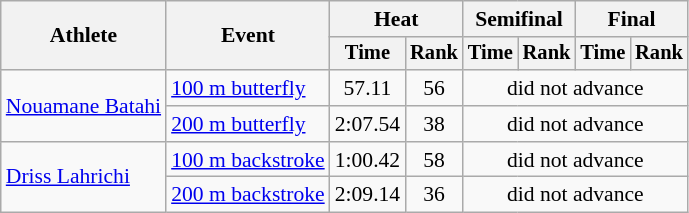<table class=wikitable style="font-size:90%">
<tr>
<th rowspan="2">Athlete</th>
<th rowspan="2">Event</th>
<th colspan="2">Heat</th>
<th colspan="2">Semifinal</th>
<th colspan="2">Final</th>
</tr>
<tr style="font-size:95%">
<th>Time</th>
<th>Rank</th>
<th>Time</th>
<th>Rank</th>
<th>Time</th>
<th>Rank</th>
</tr>
<tr align=center>
<td align=left rowspan=2><a href='#'>Nouamane Batahi</a></td>
<td align=left><a href='#'>100 m butterfly</a></td>
<td>57.11</td>
<td>56</td>
<td colspan=4>did not advance</td>
</tr>
<tr align=center>
<td align=left><a href='#'>200 m butterfly</a></td>
<td>2:07.54</td>
<td>38</td>
<td colspan=4>did not advance</td>
</tr>
<tr align=center>
<td align=left rowspan=2><a href='#'>Driss Lahrichi</a></td>
<td align=left><a href='#'>100 m backstroke</a></td>
<td>1:00.42</td>
<td>58</td>
<td colspan=4>did not advance</td>
</tr>
<tr align=center>
<td align=left><a href='#'>200 m backstroke</a></td>
<td>2:09.14</td>
<td>36</td>
<td colspan=4>did not advance</td>
</tr>
</table>
